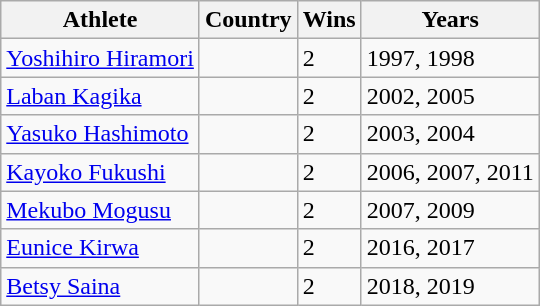<table class="wikitable sortable">
<tr>
<th>Athlete</th>
<th>Country</th>
<th>Wins</th>
<th>Years</th>
</tr>
<tr>
<td><a href='#'>Yoshihiro Hiramori</a></td>
<td></td>
<td>2</td>
<td>1997, 1998</td>
</tr>
<tr>
<td><a href='#'>Laban Kagika</a></td>
<td></td>
<td>2</td>
<td>2002, 2005</td>
</tr>
<tr>
<td><a href='#'>Yasuko Hashimoto</a></td>
<td></td>
<td>2</td>
<td>2003, 2004</td>
</tr>
<tr>
<td><a href='#'>Kayoko Fukushi</a></td>
<td></td>
<td>2</td>
<td>2006, 2007, 2011</td>
</tr>
<tr>
<td><a href='#'>Mekubo Mogusu</a></td>
<td></td>
<td>2</td>
<td>2007, 2009</td>
</tr>
<tr>
<td><a href='#'>Eunice Kirwa</a></td>
<td></td>
<td>2</td>
<td>2016, 2017</td>
</tr>
<tr>
<td><a href='#'>Betsy Saina</a></td>
<td></td>
<td>2</td>
<td>2018, 2019</td>
</tr>
</table>
